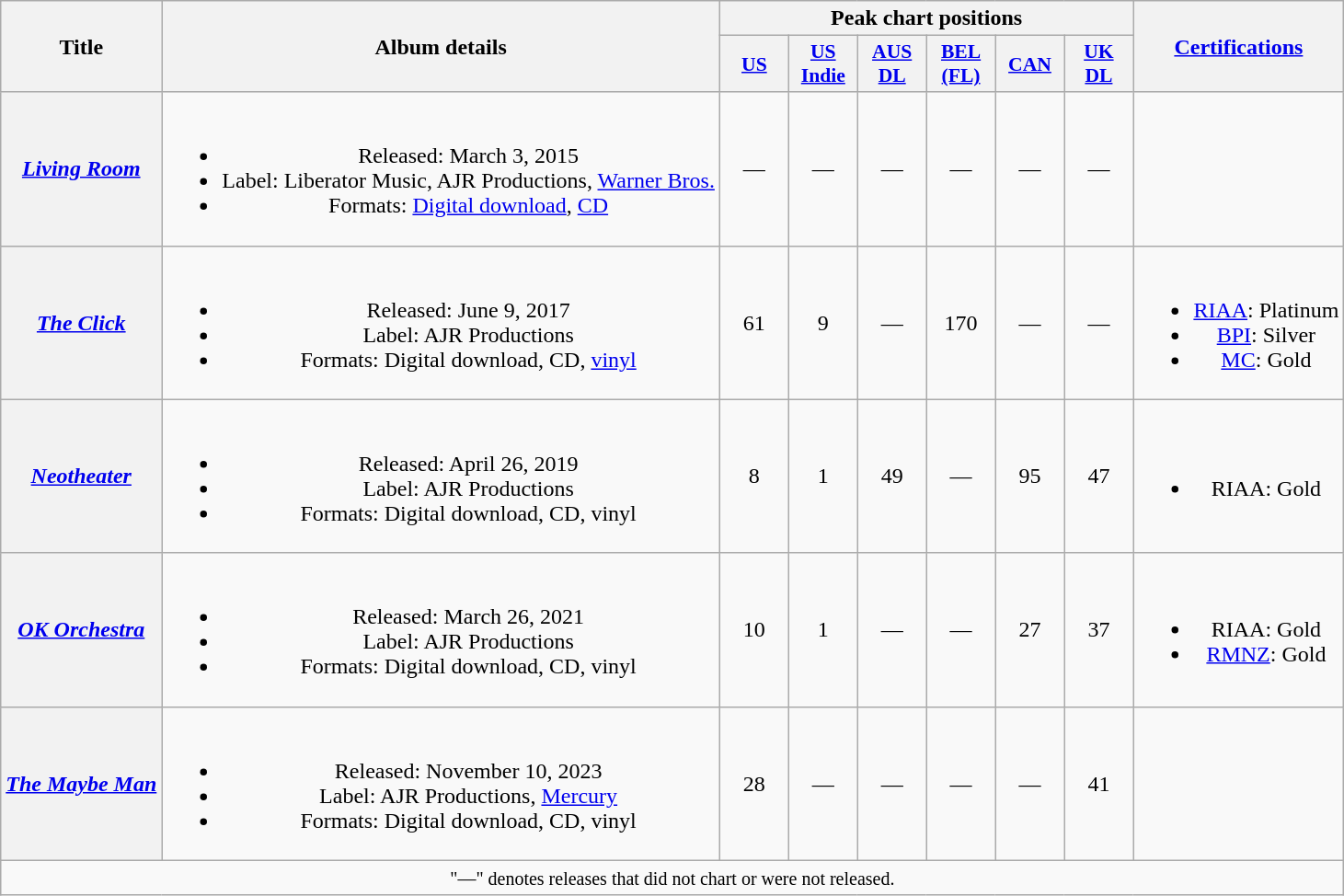<table class="wikitable plainrowheaders" style="text-align:center;">
<tr>
<th rowspan="2">Title</th>
<th rowspan="2">Album details</th>
<th colspan="6">Peak chart positions</th>
<th rowspan="2"><a href='#'>Certifications</a></th>
</tr>
<tr>
<th scope="col" style="width:3em;font-size:90%;"><a href='#'>US</a><br></th>
<th scope="col" style="width:3em;font-size:90%;"><a href='#'>US<br> Indie</a><br></th>
<th scope="col" style="width:3em;font-size:90%;"><a href='#'>AUS<br>DL</a><br></th>
<th scope="col" style="width:3em;font-size:90%;"><a href='#'>BEL<br>(FL)</a><br></th>
<th scope="col" style="width:3em;font-size:90%;"><a href='#'>CAN</a><br></th>
<th scope="col" style="width:3em;font-size:90%;"><a href='#'>UK<br>DL</a><br></th>
</tr>
<tr>
<th scope="row"><em><a href='#'>Living Room</a></em></th>
<td><br><ul><li>Released: March 3, 2015</li><li>Label: Liberator Music, AJR Productions, <a href='#'>Warner Bros.</a></li><li>Formats: <a href='#'>Digital download</a>, <a href='#'>CD</a></li></ul></td>
<td>—</td>
<td>—</td>
<td>—</td>
<td>—</td>
<td>—</td>
<td>—</td>
<td></td>
</tr>
<tr>
<th scope="row"><em><a href='#'>The Click</a></em></th>
<td><br><ul><li>Released: June 9, 2017</li><li>Label: AJR Productions</li><li>Formats: Digital download, CD, <a href='#'>vinyl</a></li></ul></td>
<td>61</td>
<td>9</td>
<td>—</td>
<td>170</td>
<td>—</td>
<td>—</td>
<td><br><ul><li><a href='#'>RIAA</a>: Platinum</li><li><a href='#'>BPI</a>: Silver</li><li><a href='#'>MC</a>: Gold</li></ul></td>
</tr>
<tr>
<th scope="row"><em><a href='#'>Neotheater</a></em></th>
<td><br><ul><li>Released: April 26, 2019</li><li>Label: AJR Productions</li><li>Formats: Digital download, CD, vinyl</li></ul></td>
<td>8</td>
<td>1</td>
<td>49</td>
<td>—</td>
<td>95</td>
<td>47</td>
<td><br><ul><li>RIAA: Gold</li></ul></td>
</tr>
<tr>
<th scope="row"><em><a href='#'>OK Orchestra</a></em></th>
<td><br><ul><li>Released: March 26, 2021</li><li>Label: AJR Productions</li><li>Formats: Digital download, CD, vinyl</li></ul></td>
<td>10</td>
<td>1</td>
<td>—</td>
<td>—</td>
<td>27</td>
<td>37</td>
<td><br><ul><li>RIAA: Gold</li><li><a href='#'>RMNZ</a>: Gold</li></ul></td>
</tr>
<tr>
<th scope="row"><em><a href='#'>The Maybe Man</a></em></th>
<td><br><ul><li>Released: November 10, 2023</li><li>Label: AJR Productions, <a href='#'>Mercury</a></li><li>Formats: Digital download, CD, vinyl</li></ul></td>
<td>28</td>
<td>—</td>
<td>—</td>
<td>—</td>
<td>—</td>
<td>41</td>
<td></td>
</tr>
<tr>
<td colspan="15"><small>"—" denotes releases that did not chart or were not released.</small></td>
</tr>
</table>
